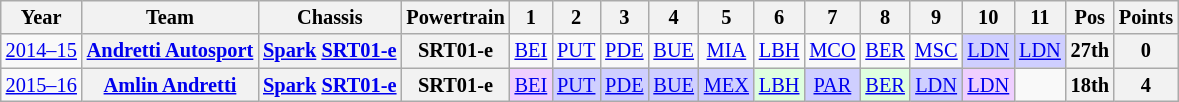<table class="wikitable" style="text-align:center; font-size:85%">
<tr>
<th>Year</th>
<th>Team</th>
<th>Chassis</th>
<th>Powertrain</th>
<th>1</th>
<th>2</th>
<th>3</th>
<th>4</th>
<th>5</th>
<th>6</th>
<th>7</th>
<th>8</th>
<th>9</th>
<th>10</th>
<th>11</th>
<th>Pos</th>
<th>Points</th>
</tr>
<tr>
<td nowrap><a href='#'>2014–15</a></td>
<th nowrap><a href='#'>Andretti Autosport</a></th>
<th nowrap><a href='#'>Spark</a> <a href='#'>SRT01-e</a></th>
<th>SRT01-e</th>
<td><a href='#'>BEI</a></td>
<td><a href='#'>PUT</a></td>
<td><a href='#'>PDE</a></td>
<td><a href='#'>BUE</a></td>
<td><a href='#'>MIA</a></td>
<td><a href='#'>LBH</a></td>
<td><a href='#'>MCO</a></td>
<td><a href='#'>BER</a></td>
<td><a href='#'>MSC</a></td>
<td style="background:#CFCFFF;"><a href='#'>LDN</a><br></td>
<td style="background:#CFCFFF;"><a href='#'>LDN</a><br></td>
<th>27th</th>
<th>0</th>
</tr>
<tr>
<td nowrap><a href='#'>2015–16</a></td>
<th nowrap><a href='#'>Amlin Andretti</a></th>
<th nowrap><a href='#'>Spark</a> <a href='#'>SRT01-e</a></th>
<th>SRT01-e</th>
<td style="background:#EFCFFF;"><a href='#'>BEI</a><br></td>
<td style="background:#CFCFFF;"><a href='#'>PUT</a><br></td>
<td style="background:#CFCFFF;"><a href='#'>PDE</a><br></td>
<td style="background:#CFCFFF;"><a href='#'>BUE</a><br></td>
<td style="background:#CFCFFF;"><a href='#'>MEX</a><br></td>
<td style="background:#DFFFDF;"><a href='#'>LBH</a><br></td>
<td style="background:#CFCFFF;"><a href='#'>PAR</a><br></td>
<td style="background:#DFFFDF;"><a href='#'>BER</a><br></td>
<td style="background:#CFCFFF;"><a href='#'>LDN</a><br></td>
<td style="background:#EFCFFF;"><a href='#'>LDN</a><br></td>
<td></td>
<th>18th</th>
<th>4</th>
</tr>
</table>
